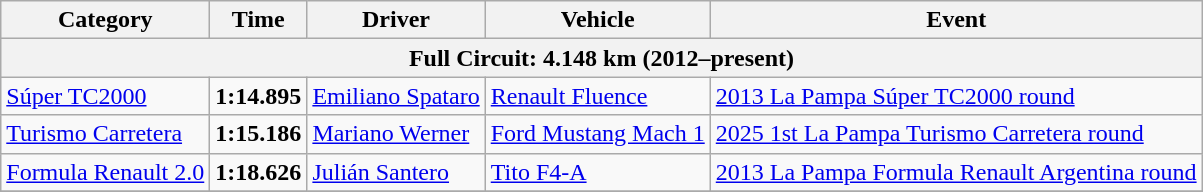<table class="wikitable">
<tr>
<th>Category</th>
<th>Time</th>
<th>Driver</th>
<th>Vehicle</th>
<th>Event</th>
</tr>
<tr>
<th colspan=5>Full Circuit: 4.148 km (2012–present)</th>
</tr>
<tr>
<td><a href='#'>Súper TC2000</a></td>
<td><strong>1:14.895</strong></td>
<td><a href='#'>Emiliano Spataro</a></td>
<td><a href='#'>Renault Fluence</a></td>
<td><a href='#'>2013 La Pampa Súper TC2000 round</a></td>
</tr>
<tr>
<td><a href='#'>Turismo Carretera</a></td>
<td><strong>1:15.186</strong></td>
<td><a href='#'>Mariano Werner</a></td>
<td><a href='#'>Ford Mustang Mach 1</a></td>
<td><a href='#'>2025 1st La Pampa Turismo Carretera round</a></td>
</tr>
<tr>
<td><a href='#'>Formula Renault 2.0</a></td>
<td><strong>1:18.626</strong></td>
<td><a href='#'>Julián Santero</a></td>
<td><a href='#'>Tito F4-A</a></td>
<td><a href='#'>2013 La Pampa Formula Renault Argentina round</a></td>
</tr>
<tr>
</tr>
</table>
